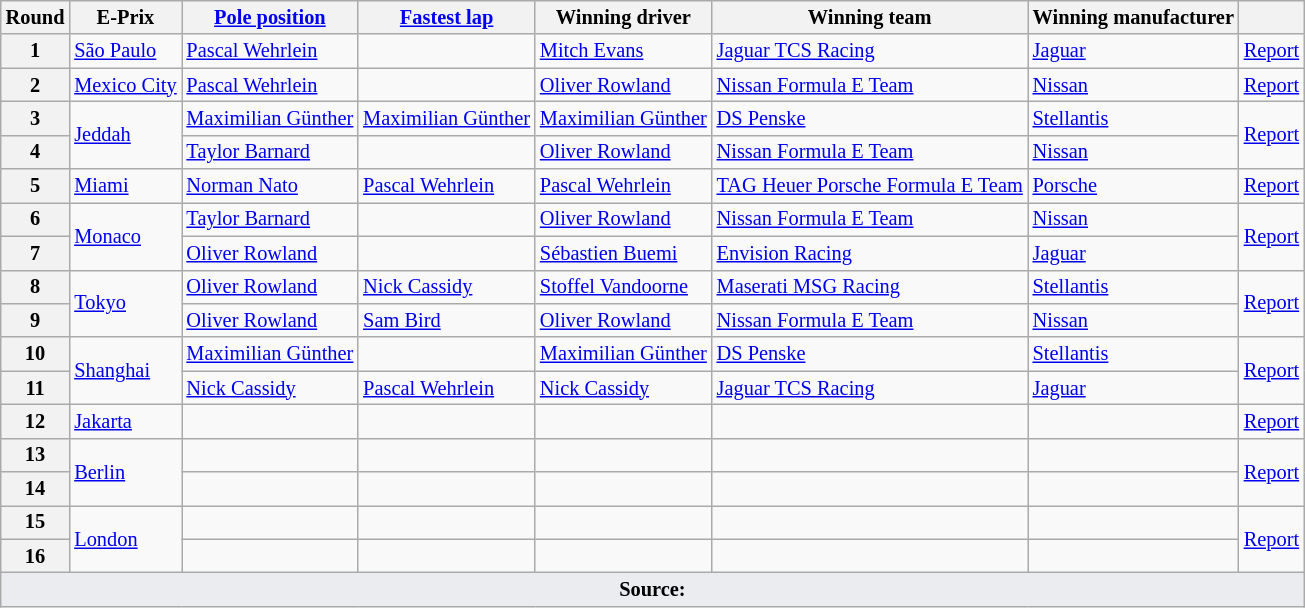<table class="wikitable" style=font-size:85%;>
<tr>
<th>Round</th>
<th>E-Prix</th>
<th><a href='#'>Pole position</a></th>
<th><a href='#'>Fastest lap</a></th>
<th>Winning driver</th>
<th>Winning team</th>
<th nowrap="">Winning manufacturer</th>
<th></th>
</tr>
<tr>
<th>1</th>
<td nowrap=""> <a href='#'>São Paulo</a></td>
<td nowrap=""> <a href='#'>Pascal Wehrlein</a></td>
<td nowrap=""> </td>
<td nowrap=""> <a href='#'>Mitch Evans</a></td>
<td nowrap=""> <a href='#'>Jaguar TCS Racing</a></td>
<td nowrap=""> <a href='#'>Jaguar</a></td>
<td><a href='#'>Report</a></td>
</tr>
<tr>
<th>2</th>
<td nowrap=""> <a href='#'>Mexico City</a></td>
<td nowrap=""> <a href='#'>Pascal Wehrlein</a></td>
<td nowrap=""> </td>
<td nowrap=""> <a href='#'>Oliver Rowland</a></td>
<td nowrap=""> <a href='#'>Nissan Formula E Team</a></td>
<td nowrap=""> <a href='#'>Nissan</a></td>
<td><a href='#'>Report</a></td>
</tr>
<tr>
<th>3</th>
<td rowspan="2"> <a href='#'>Jeddah</a></td>
<td nowrap=""> <a href='#'>Maximilian Günther</a></td>
<td nowrap=""> <a href='#'>Maximilian Günther</a></td>
<td nowrap=""> <a href='#'>Maximilian Günther</a></td>
<td nowrap=""> <a href='#'>DS Penske</a></td>
<td nowrap=""> <a href='#'>Stellantis</a></td>
<td rowspan="2"><a href='#'>Report</a></td>
</tr>
<tr>
<th>4</th>
<td> <a href='#'>Taylor Barnard</a></td>
<td> </td>
<td> <a href='#'>Oliver Rowland</a></td>
<td> <a href='#'>Nissan Formula E Team</a></td>
<td> <a href='#'>Nissan</a></td>
</tr>
<tr>
<th>5</th>
<td> <a href='#'>Miami</a></td>
<td> <a href='#'>Norman Nato</a></td>
<td> <a href='#'>Pascal Wehrlein</a></td>
<td> <a href='#'>Pascal Wehrlein</a></td>
<td nowrap> <a href='#'>TAG Heuer Porsche Formula E Team</a></td>
<td> <a href='#'>Porsche</a></td>
<td><a href='#'>Report</a></td>
</tr>
<tr>
<th>6</th>
<td rowspan="2"> <a href='#'>Monaco</a></td>
<td> <a href='#'>Taylor Barnard</a></td>
<td> </td>
<td> <a href='#'>Oliver Rowland</a></td>
<td> <a href='#'>Nissan Formula E Team</a></td>
<td> <a href='#'>Nissan</a></td>
<td rowspan="2"><a href='#'>Report</a></td>
</tr>
<tr>
<th>7</th>
<td> <a href='#'>Oliver Rowland</a></td>
<td> </td>
<td> <a href='#'>Sébastien Buemi</a></td>
<td> <a href='#'>Envision Racing</a></td>
<td> <a href='#'>Jaguar</a></td>
</tr>
<tr>
<th>8</th>
<td rowspan="2"> <a href='#'>Tokyo</a></td>
<td> <a href='#'>Oliver Rowland</a></td>
<td> <a href='#'>Nick Cassidy</a></td>
<td> <a href='#'>Stoffel Vandoorne</a></td>
<td> <a href='#'>Maserati MSG Racing</a></td>
<td> <a href='#'>Stellantis</a></td>
<td rowspan="2"><a href='#'>Report</a></td>
</tr>
<tr>
<th>9</th>
<td> <a href='#'>Oliver Rowland</a></td>
<td> <a href='#'>Sam Bird</a></td>
<td> <a href='#'>Oliver Rowland</a></td>
<td> <a href='#'>Nissan Formula E Team</a></td>
<td> <a href='#'>Nissan</a></td>
</tr>
<tr>
<th>10</th>
<td rowspan="2"> <a href='#'>Shanghai</a></td>
<td> <a href='#'>Maximilian Günther</a></td>
<td> </td>
<td> <a href='#'>Maximilian Günther</a></td>
<td> <a href='#'>DS Penske</a></td>
<td> <a href='#'>Stellantis</a></td>
<td rowspan="2"><a href='#'>Report</a></td>
</tr>
<tr>
<th>11</th>
<td> <a href='#'>Nick Cassidy</a> </td>
<td> <a href='#'>Pascal Wehrlein</a></td>
<td> <a href='#'>Nick Cassidy</a></td>
<td> <a href='#'>Jaguar TCS Racing</a></td>
<td> <a href='#'>Jaguar</a></td>
</tr>
<tr>
<th>12</th>
<td> <a href='#'>Jakarta</a></td>
<td></td>
<td></td>
<td></td>
<td></td>
<td></td>
<td><a href='#'>Report</a></td>
</tr>
<tr>
<th>13</th>
<td rowspan="2"> <a href='#'>Berlin</a></td>
<td></td>
<td></td>
<td></td>
<td></td>
<td></td>
<td rowspan="2"><a href='#'>Report</a></td>
</tr>
<tr>
<th>14</th>
<td></td>
<td></td>
<td></td>
<td></td>
<td></td>
</tr>
<tr>
<th>15</th>
<td rowspan="2"> <a href='#'>London</a></td>
<td></td>
<td></td>
<td></td>
<td nowrap=""></td>
<td></td>
<td rowspan="2"><a href='#'>Report</a></td>
</tr>
<tr>
<th>16</th>
<td></td>
<td></td>
<td></td>
<td></td>
<td></td>
</tr>
<tr class="sortbottom">
<td colspan="8" style="background-color:#EAECF0;text-align:center"><strong>Source:</strong></td>
</tr>
</table>
